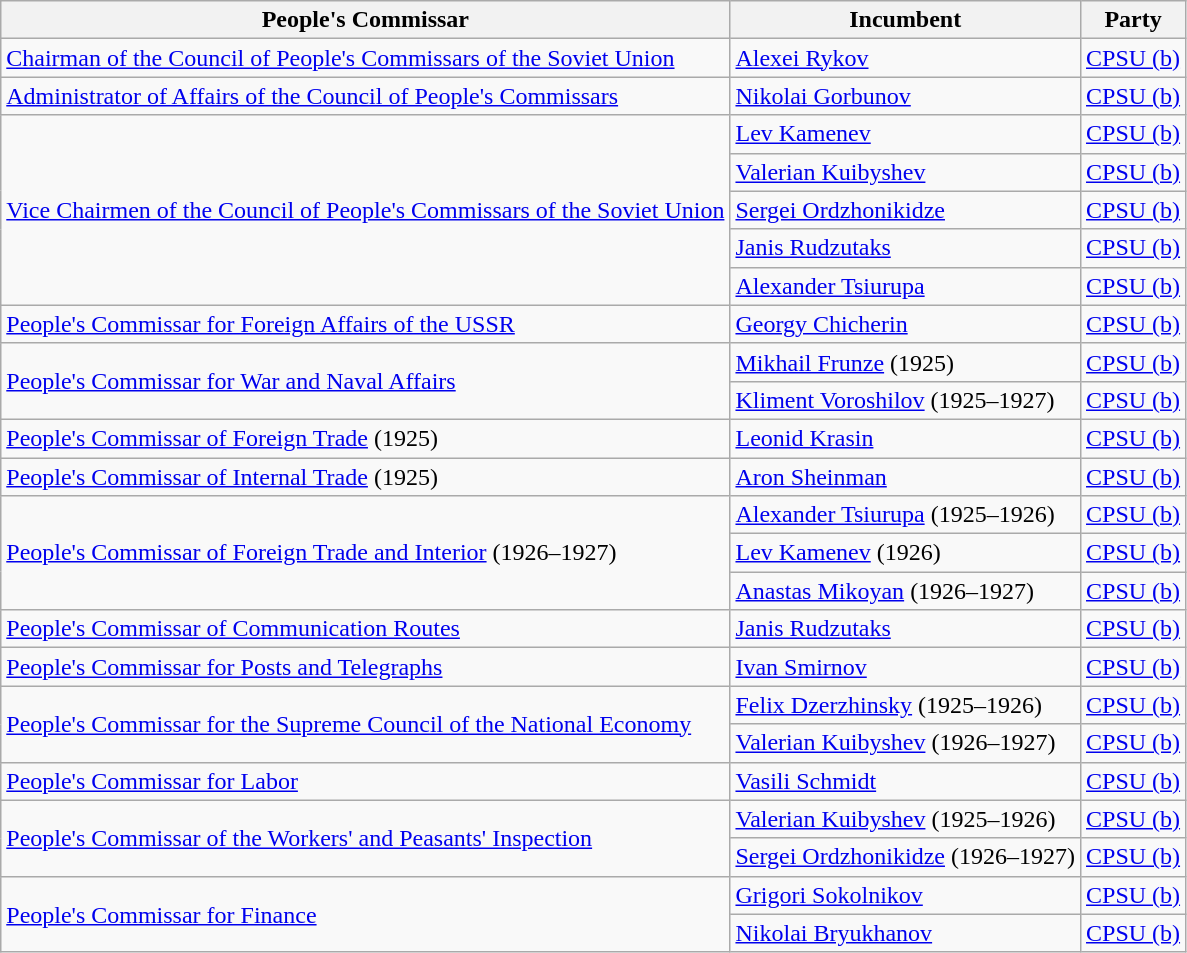<table class="wikitable">
<tr>
<th>People's Commissar</th>
<th>Incumbent</th>
<th>Party</th>
</tr>
<tr>
<td><a href='#'>Chairman of the Council of People's Commissars of the Soviet Union</a></td>
<td><a href='#'>Alexei Rykov</a></td>
<td><a href='#'>CPSU (b)</a></td>
</tr>
<tr>
<td><a href='#'>Administrator of Affairs of the Council of People's Commissars</a></td>
<td><a href='#'>Nikolai Gorbunov</a></td>
<td><a href='#'>CPSU (b)</a></td>
</tr>
<tr>
<td rowspan="5"><a href='#'>Vice Chairmen of the Council of People's Commissars of the Soviet Union</a></td>
<td><a href='#'>Lev Kamenev</a></td>
<td><a href='#'>CPSU (b)</a></td>
</tr>
<tr>
<td><a href='#'>Valerian Kuibyshev</a></td>
<td><a href='#'>CPSU (b)</a></td>
</tr>
<tr>
<td><a href='#'>Sergei Ordzhonikidze</a></td>
<td><a href='#'>CPSU (b)</a></td>
</tr>
<tr>
<td><a href='#'>Janis Rudzutaks</a></td>
<td><a href='#'>CPSU (b)</a></td>
</tr>
<tr>
<td><a href='#'>Alexander Tsiurupa</a></td>
<td><a href='#'>CPSU (b)</a></td>
</tr>
<tr>
<td><a href='#'>People's Commissar for Foreign Affairs of the USSR</a></td>
<td><a href='#'>Georgy Chicherin</a></td>
<td><a href='#'>CPSU (b)</a></td>
</tr>
<tr>
<td rowspan="2"><a href='#'>People's Commissar for War and Naval Affairs</a></td>
<td><a href='#'>Mikhail Frunze</a> (1925)</td>
<td><a href='#'>CPSU (b)</a></td>
</tr>
<tr>
<td><a href='#'>Kliment Voroshilov</a> (1925–1927)</td>
<td><a href='#'>CPSU (b)</a></td>
</tr>
<tr>
<td><a href='#'>People's Commissar of Foreign Trade</a> (1925)</td>
<td><a href='#'>Leonid Krasin</a></td>
<td><a href='#'>CPSU (b)</a></td>
</tr>
<tr>
<td><a href='#'>People's Commissar of Internal Trade</a> (1925)</td>
<td><a href='#'>Aron Sheinman</a></td>
<td><a href='#'>CPSU (b)</a></td>
</tr>
<tr>
<td rowspan="3"><a href='#'>People's Commissar of Foreign Trade and Interior</a> (1926–1927)</td>
<td><a href='#'>Alexander Tsiurupa</a> (1925–1926)</td>
<td><a href='#'>CPSU (b)</a></td>
</tr>
<tr>
<td><a href='#'>Lev Kamenev</a> (1926)</td>
<td><a href='#'>CPSU (b)</a></td>
</tr>
<tr>
<td><a href='#'>Anastas Mikoyan</a> (1926–1927)</td>
<td><a href='#'>CPSU (b)</a></td>
</tr>
<tr>
<td><a href='#'>People's Commissar of Communication Routes</a></td>
<td><a href='#'>Janis Rudzutaks</a></td>
<td><a href='#'>CPSU (b)</a></td>
</tr>
<tr>
<td><a href='#'>People's Commissar for Posts and Telegraphs</a></td>
<td><a href='#'>Ivan Smirnov</a></td>
<td><a href='#'>CPSU (b)</a></td>
</tr>
<tr>
<td rowspan="2"><a href='#'>People's Commissar for the Supreme Council of the National Economy</a></td>
<td><a href='#'>Felix Dzerzhinsky</a> (1925–1926)</td>
<td><a href='#'>CPSU (b)</a></td>
</tr>
<tr>
<td><a href='#'>Valerian Kuibyshev</a> (1926–1927)</td>
<td><a href='#'>CPSU (b)</a></td>
</tr>
<tr>
<td><a href='#'>People's Commissar for Labor</a></td>
<td><a href='#'>Vasili Schmidt</a></td>
<td><a href='#'>CPSU (b)</a></td>
</tr>
<tr>
<td rowspan="2"><a href='#'>People's Commissar of the Workers' and Peasants' Inspection</a></td>
<td><a href='#'>Valerian Kuibyshev</a> (1925–1926)</td>
<td><a href='#'>CPSU (b)</a></td>
</tr>
<tr>
<td><a href='#'>Sergei Ordzhonikidze</a> (1926–1927)</td>
<td><a href='#'>CPSU (b)</a></td>
</tr>
<tr>
<td rowspan="2"><a href='#'>People's Commissar for Finance</a></td>
<td><a href='#'>Grigori Sokolnikov</a></td>
<td><a href='#'>CPSU (b)</a></td>
</tr>
<tr>
<td><a href='#'>Nikolai Bryukhanov</a></td>
<td><a href='#'>CPSU (b)</a></td>
</tr>
</table>
